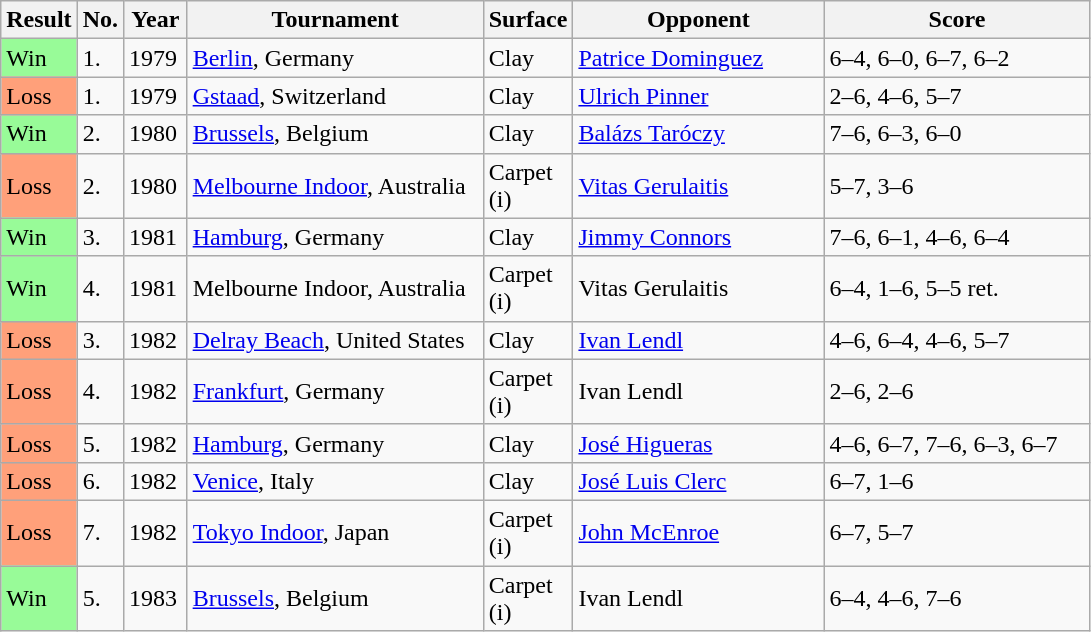<table class="sortable wikitable">
<tr>
<th style="width:40px">Result</th>
<th style="width:20px" class="unsortable">No.</th>
<th style="width:35px">Year</th>
<th style="width:190px">Tournament</th>
<th style="width:50px">Surface</th>
<th style="width:160px">Opponent</th>
<th style="width:170px" class="unsortable">Score</th>
</tr>
<tr>
<td style="background:#98fb98;">Win</td>
<td>1.</td>
<td>1979</td>
<td><a href='#'>Berlin</a>, Germany</td>
<td>Clay</td>
<td> <a href='#'>Patrice Dominguez</a></td>
<td>6–4, 6–0, 6–7, 6–2</td>
</tr>
<tr>
<td style="background:#ffa07a;">Loss</td>
<td>1.</td>
<td>1979</td>
<td><a href='#'>Gstaad</a>, Switzerland</td>
<td>Clay</td>
<td> <a href='#'>Ulrich Pinner</a></td>
<td>2–6, 4–6, 5–7</td>
</tr>
<tr>
<td style="background:#98fb98;">Win</td>
<td>2.</td>
<td>1980</td>
<td><a href='#'>Brussels</a>, Belgium</td>
<td>Clay</td>
<td> <a href='#'>Balázs Taróczy</a></td>
<td>7–6, 6–3, 6–0</td>
</tr>
<tr>
<td style="background:#ffa07a;">Loss</td>
<td>2.</td>
<td>1980</td>
<td><a href='#'>Melbourne Indoor</a>, Australia</td>
<td>Carpet (i)</td>
<td> <a href='#'>Vitas Gerulaitis</a></td>
<td>5–7, 3–6</td>
</tr>
<tr>
<td style="background:#98fb98;">Win</td>
<td>3.</td>
<td>1981</td>
<td><a href='#'>Hamburg</a>, Germany</td>
<td>Clay</td>
<td> <a href='#'>Jimmy Connors</a></td>
<td>7–6, 6–1, 4–6, 6–4</td>
</tr>
<tr>
<td style="background:#98fb98;">Win</td>
<td>4.</td>
<td>1981</td>
<td>Melbourne Indoor, Australia</td>
<td>Carpet (i)</td>
<td> Vitas Gerulaitis</td>
<td>6–4, 1–6, 5–5 ret.</td>
</tr>
<tr>
<td style="background:#ffa07a;">Loss</td>
<td>3.</td>
<td>1982</td>
<td><a href='#'>Delray Beach</a>, United States</td>
<td>Clay</td>
<td> <a href='#'>Ivan Lendl</a></td>
<td>4–6, 6–4, 4–6, 5–7</td>
</tr>
<tr>
<td style="background:#ffa07a;">Loss</td>
<td>4.</td>
<td>1982</td>
<td><a href='#'>Frankfurt</a>, Germany</td>
<td>Carpet (i)</td>
<td> Ivan Lendl</td>
<td>2–6, 2–6</td>
</tr>
<tr>
<td style="background:#ffa07a;">Loss</td>
<td>5.</td>
<td>1982</td>
<td><a href='#'>Hamburg</a>, Germany</td>
<td>Clay</td>
<td> <a href='#'>José Higueras</a></td>
<td>4–6, 6–7, 7–6, 6–3, 6–7</td>
</tr>
<tr>
<td style="background:#ffa07a;">Loss</td>
<td>6.</td>
<td>1982</td>
<td><a href='#'>Venice</a>, Italy</td>
<td>Clay</td>
<td> <a href='#'>José Luis Clerc</a></td>
<td>6–7, 1–6</td>
</tr>
<tr>
<td style="background:#ffa07a;">Loss</td>
<td>7.</td>
<td>1982</td>
<td><a href='#'>Tokyo Indoor</a>, Japan</td>
<td>Carpet (i)</td>
<td> <a href='#'>John McEnroe</a></td>
<td>6–7, 5–7</td>
</tr>
<tr>
<td style="background:#98fb98;">Win</td>
<td>5.</td>
<td>1983</td>
<td><a href='#'>Brussels</a>, Belgium</td>
<td>Carpet (i)</td>
<td> Ivan Lendl</td>
<td>6–4, 4–6, 7–6</td>
</tr>
</table>
